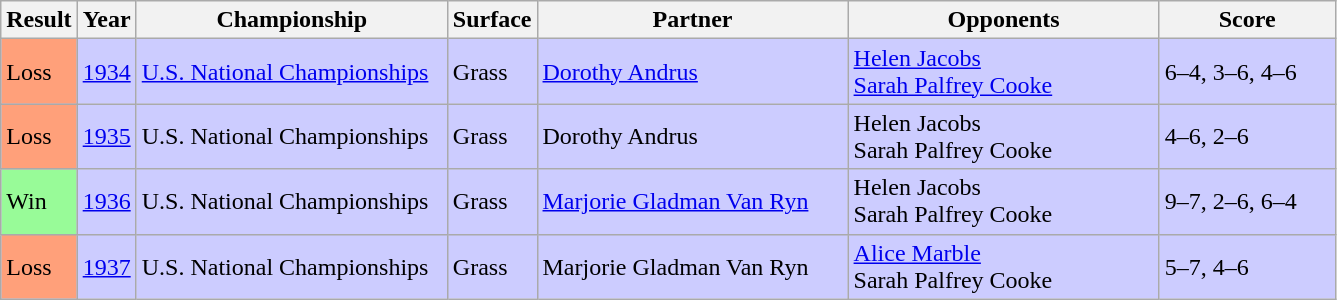<table class="sortable wikitable">
<tr>
<th style="width:40px">Result</th>
<th style="width:30px">Year</th>
<th style="width:200px">Championship</th>
<th style="width:50px">Surface</th>
<th style="width:200px">Partner</th>
<th style="width:200px">Opponents</th>
<th style="width:110px"  class="unsortable">Score</th>
</tr>
<tr style="background:#ccf">
<td style="background:#FFA07A">Loss</td>
<td><a href='#'>1934</a></td>
<td><a href='#'>U.S. National Championships</a></td>
<td>Grass</td>
<td> <a href='#'>Dorothy Andrus</a></td>
<td> <a href='#'>Helen Jacobs</a> <br>  <a href='#'>Sarah Palfrey Cooke</a></td>
<td>6–4, 3–6, 4–6</td>
</tr>
<tr style="background:#ccf">
<td style="background:#FFA07A">Loss</td>
<td><a href='#'>1935</a></td>
<td>U.S. National Championships</td>
<td>Grass</td>
<td> Dorothy Andrus</td>
<td> Helen Jacobs <br>  Sarah Palfrey Cooke</td>
<td>4–6, 2–6</td>
</tr>
<tr style="background:#ccf">
<td style="background:#98FB98">Win</td>
<td><a href='#'>1936</a></td>
<td>U.S. National Championships</td>
<td>Grass</td>
<td> <a href='#'>Marjorie Gladman Van Ryn</a></td>
<td> Helen Jacobs<br> Sarah Palfrey Cooke</td>
<td>9–7, 2–6, 6–4</td>
</tr>
<tr style="background:#ccf">
<td style="background:#FFA07A">Loss</td>
<td><a href='#'>1937</a></td>
<td>U.S. National Championships</td>
<td>Grass</td>
<td> Marjorie Gladman Van Ryn</td>
<td> <a href='#'>Alice Marble</a> <br>  Sarah Palfrey Cooke</td>
<td>5–7, 4–6</td>
</tr>
</table>
